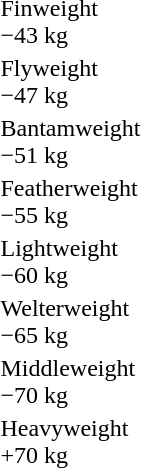<table>
<tr>
<td rowspan=2>Finweight<br>−43 kg</td>
<td rowspan=2></td>
<td rowspan=2></td>
<td></td>
</tr>
<tr>
<td></td>
</tr>
<tr>
<td rowspan=2>Flyweight<br>−47 kg</td>
<td rowspan=2></td>
<td rowspan=2></td>
<td></td>
</tr>
<tr>
<td></td>
</tr>
<tr>
<td rowspan=2>Bantamweight<br>−51 kg</td>
<td rowspan=2></td>
<td rowspan=2></td>
<td></td>
</tr>
<tr>
<td></td>
</tr>
<tr>
<td rowspan=2>Featherweight<br>−55 kg</td>
<td rowspan=2></td>
<td rowspan=2></td>
<td></td>
</tr>
<tr>
<td></td>
</tr>
<tr>
<td rowspan=2>Lightweight<br>−60 kg</td>
<td rowspan=2></td>
<td rowspan=2></td>
<td></td>
</tr>
<tr>
<td></td>
</tr>
<tr>
<td rowspan=2>Welterweight<br>−65 kg</td>
<td rowspan=2></td>
<td rowspan=2></td>
<td></td>
</tr>
<tr>
<td></td>
</tr>
<tr>
<td rowspan=2>Middleweight<br>−70 kg</td>
<td rowspan=2></td>
<td rowspan=2></td>
<td></td>
</tr>
<tr>
<td></td>
</tr>
<tr>
<td rowspan=2>Heavyweight<br>+70 kg</td>
<td rowspan=2></td>
<td rowspan=2></td>
<td></td>
</tr>
<tr>
<td></td>
</tr>
</table>
